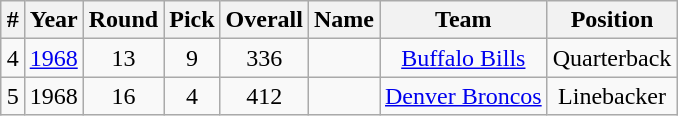<table class="wikitable sortable" style="margin:0.2em auto; text-align:center;">
<tr>
<th>#</th>
<th>Year</th>
<th>Round</th>
<th>Pick</th>
<th>Overall</th>
<th>Name</th>
<th>Team</th>
<th>Position</th>
</tr>
<tr>
<td>4</td>
<td><a href='#'>1968</a></td>
<td>13</td>
<td>9</td>
<td>336</td>
<td></td>
<td><a href='#'>Buffalo Bills</a></td>
<td>Quarterback</td>
</tr>
<tr>
<td>5</td>
<td>1968</td>
<td>16</td>
<td>4</td>
<td>412</td>
<td></td>
<td><a href='#'>Denver Broncos</a></td>
<td>Linebacker</td>
</tr>
</table>
